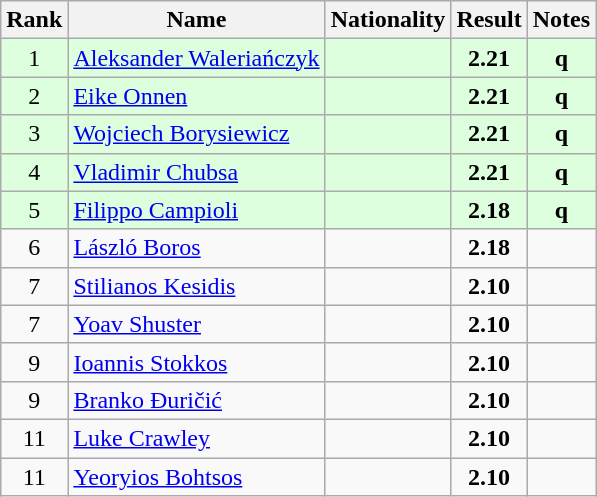<table class="wikitable sortable" style="text-align:center">
<tr>
<th>Rank</th>
<th>Name</th>
<th>Nationality</th>
<th>Result</th>
<th>Notes</th>
</tr>
<tr bgcolor=ddffdd>
<td>1</td>
<td align=left><a href='#'>Aleksander Waleriańczyk</a></td>
<td align=left></td>
<td><strong>2.21</strong></td>
<td><strong>q</strong></td>
</tr>
<tr bgcolor=ddffdd>
<td>2</td>
<td align=left><a href='#'>Eike Onnen</a></td>
<td align=left></td>
<td><strong>2.21</strong></td>
<td><strong>q</strong></td>
</tr>
<tr bgcolor=ddffdd>
<td>3</td>
<td align=left><a href='#'>Wojciech Borysiewicz</a></td>
<td align=left></td>
<td><strong>2.21</strong></td>
<td><strong>q</strong></td>
</tr>
<tr bgcolor=ddffdd>
<td>4</td>
<td align=left><a href='#'>Vladimir Chubsa</a></td>
<td align=left></td>
<td><strong>2.21</strong></td>
<td><strong>q</strong></td>
</tr>
<tr bgcolor=ddffdd>
<td>5</td>
<td align=left><a href='#'>Filippo Campioli</a></td>
<td align=left></td>
<td><strong>2.18</strong></td>
<td><strong>q</strong></td>
</tr>
<tr>
<td>6</td>
<td align=left><a href='#'>László Boros</a></td>
<td align=left></td>
<td><strong>2.18</strong></td>
<td></td>
</tr>
<tr>
<td>7</td>
<td align=left><a href='#'>Stilianos Kesidis</a></td>
<td align=left></td>
<td><strong>2.10</strong></td>
<td></td>
</tr>
<tr>
<td>7</td>
<td align=left><a href='#'>Yoav Shuster</a></td>
<td align=left></td>
<td><strong>2.10</strong></td>
<td></td>
</tr>
<tr>
<td>9</td>
<td align=left><a href='#'>Ioannis Stokkos</a></td>
<td align=left></td>
<td><strong>2.10</strong></td>
<td></td>
</tr>
<tr>
<td>9</td>
<td align=left><a href='#'>Branko Đuričić</a></td>
<td align=left></td>
<td><strong>2.10</strong></td>
<td></td>
</tr>
<tr>
<td>11</td>
<td align=left><a href='#'>Luke Crawley</a></td>
<td align=left></td>
<td><strong>2.10</strong></td>
<td></td>
</tr>
<tr>
<td>11</td>
<td align=left><a href='#'>Yeoryios Bohtsos</a></td>
<td align=left></td>
<td><strong>2.10</strong></td>
<td></td>
</tr>
</table>
